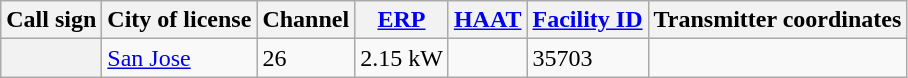<table class="wikitable">
<tr>
<th scope = "col">Call sign</th>
<th scope = "col">City of license</th>
<th scope = "col">Channel</th>
<th scope = "col"><a href='#'>ERP</a></th>
<th scope = "col"><a href='#'>HAAT</a></th>
<th scope = "col"><a href='#'>Facility ID</a></th>
<th scope = "col">Transmitter coordinates</th>
</tr>
<tr>
<th scope = "row"></th>
<td><a href='#'>San Jose</a></td>
<td>26</td>
<td>2.15 kW</td>
<td></td>
<td>35703</td>
<td></td>
</tr>
</table>
